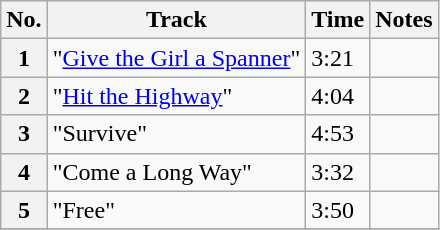<table class="wikitable plainrowheaders sortable">
<tr>
<th scope="col" class="unsortable">No.</th>
<th scope="col">Track</th>
<th scope="col">Time</th>
<th scope="col">Notes</th>
</tr>
<tr>
<th scope="row">1</th>
<td>"<a href='#'>Give the Girl a Spanner</a>"</td>
<td>3:21</td>
<td></td>
</tr>
<tr>
<th scope="row">2</th>
<td>"<a href='#'>Hit the Highway</a>"</td>
<td>4:04</td>
<td></td>
</tr>
<tr>
<th scope="row">3</th>
<td>"Survive"</td>
<td>4:53</td>
<td></td>
</tr>
<tr>
<th scope="row">4</th>
<td>"Come a Long Way"</td>
<td>3:32</td>
<td></td>
</tr>
<tr>
<th scope="row">5</th>
<td>"Free"</td>
<td>3:50</td>
<td></td>
</tr>
<tr>
</tr>
</table>
